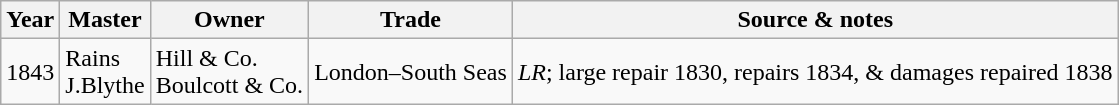<table class=" wikitable">
<tr>
<th>Year</th>
<th>Master</th>
<th>Owner</th>
<th>Trade</th>
<th>Source & notes</th>
</tr>
<tr>
<td>1843</td>
<td>Rains<br>J.Blythe</td>
<td>Hill & Co.<br>Boulcott & Co.</td>
<td>London–South Seas</td>
<td><em>LR</em>; large repair 1830, repairs 1834, & damages repaired 1838</td>
</tr>
</table>
